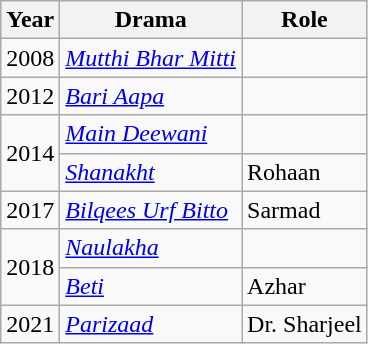<table class="wikitable sortable">
<tr>
<th>Year</th>
<th>Drama</th>
<th>Role</th>
</tr>
<tr>
<td>2008</td>
<td><em><a href='#'>Mutthi Bhar Mitti</a></em></td>
<td></td>
</tr>
<tr>
<td>2012</td>
<td><em><a href='#'>Bari Aapa</a></em></td>
<td></td>
</tr>
<tr>
<td rowspan="2">2014</td>
<td><em><a href='#'>Main Deewani</a></em></td>
<td></td>
</tr>
<tr>
<td><em><a href='#'>Shanakht</a></em></td>
<td>Rohaan</td>
</tr>
<tr>
<td>2017</td>
<td><em><a href='#'>Bilqees Urf Bitto</a></em></td>
<td>Sarmad</td>
</tr>
<tr>
<td rowspan="2">2018</td>
<td><a href='#'><em>Naulakha</em></a></td>
<td></td>
</tr>
<tr>
<td><a href='#'><em>Beti</em></a></td>
<td>Azhar</td>
</tr>
<tr>
<td>2021</td>
<td><em><a href='#'>Parizaad</a></em></td>
<td>Dr. Sharjeel</td>
</tr>
</table>
